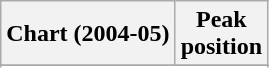<table class="wikitable sortable plainrowheaders" style="text-align:center">
<tr>
<th scope="col">Chart (2004-05)</th>
<th scope="col">Peak<br>position</th>
</tr>
<tr>
</tr>
<tr>
</tr>
</table>
